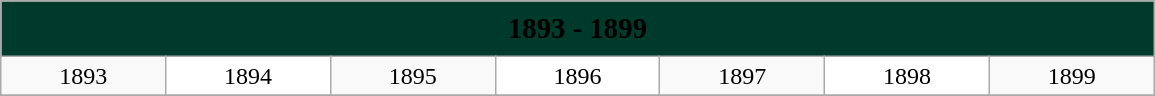<table class="wikitable" border"1" width="770">
<tr>
<td style= "text-align:center; height: 30px;" colspan="7" bgcolor=003A2A><span><big><strong>1893 - 1899</strong></big></span></td>
</tr>
<tr>
<td style="text-align:center;" width="14.285714285714285714285714285714%">1893</td>
<td style="text-align:center;" width="14.285714285714285714285714285714%" bgcolor= white>1894</td>
<td style="text-align:center;" width="14.285714285714285714285714285714%">1895</td>
<td style="text-align:center;" width="14.285714285714285714285714285714%" bgcolor= white>1896</td>
<td style="text-align:center;" width="14.285714285714285714285714285714%">1897</td>
<td style="text-align:center;" width="14.285714285714285714285714285714%" bgcolor= white>1898</td>
<td style="text-align:center;" width="14.285714285714285714285714285714%">1899</td>
</tr>
<tr>
</tr>
</table>
